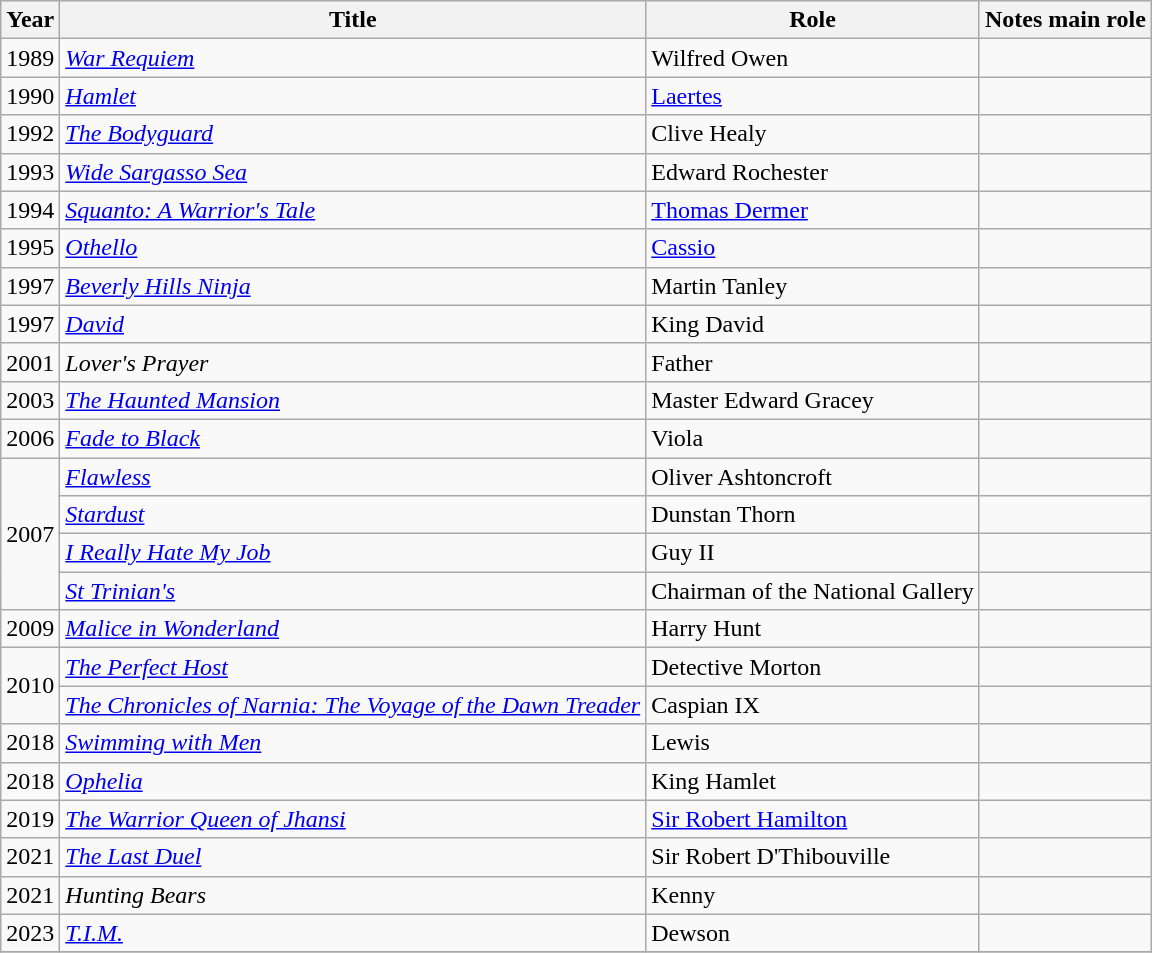<table class="wikitable sortable">
<tr>
<th>Year</th>
<th>Title</th>
<th>Role</th>
<th>Notes main role</th>
</tr>
<tr>
<td>1989</td>
<td><em><a href='#'>War Requiem</a></em></td>
<td>Wilfred Owen</td>
<td></td>
</tr>
<tr>
<td>1990</td>
<td><em><a href='#'>Hamlet</a></em></td>
<td><a href='#'>Laertes</a></td>
<td></td>
</tr>
<tr>
<td>1992</td>
<td><em><a href='#'>The Bodyguard</a></em></td>
<td>Clive Healy</td>
<td></td>
</tr>
<tr>
<td>1993</td>
<td><em><a href='#'>Wide Sargasso Sea</a></em></td>
<td>Edward Rochester</td>
<td></td>
</tr>
<tr>
<td>1994</td>
<td><em><a href='#'>Squanto: A Warrior's Tale</a></em></td>
<td><a href='#'>Thomas Dermer</a></td>
<td></td>
</tr>
<tr>
<td>1995</td>
<td><em><a href='#'>Othello</a></em></td>
<td><a href='#'>Cassio</a></td>
<td></td>
</tr>
<tr>
<td>1997</td>
<td><em><a href='#'>Beverly Hills Ninja</a></em></td>
<td>Martin Tanley</td>
<td></td>
</tr>
<tr>
<td>1997</td>
<td><em><a href='#'>David</a></em></td>
<td>King David</td>
<td></td>
</tr>
<tr>
<td>2001</td>
<td><em>Lover's Prayer</em></td>
<td>Father</td>
<td></td>
</tr>
<tr>
<td>2003</td>
<td><em><a href='#'>The Haunted Mansion</a></em></td>
<td>Master Edward Gracey</td>
<td></td>
</tr>
<tr>
<td>2006</td>
<td><em><a href='#'>Fade to Black</a></em></td>
<td>Viola</td>
<td></td>
</tr>
<tr>
<td rowspan=4>2007</td>
<td><em><a href='#'>Flawless</a></em></td>
<td>Oliver Ashtoncroft</td>
<td></td>
</tr>
<tr>
<td><em><a href='#'>Stardust</a></em></td>
<td>Dunstan Thorn</td>
<td></td>
</tr>
<tr>
<td><em><a href='#'>I Really Hate My Job</a></em></td>
<td>Guy II</td>
<td></td>
</tr>
<tr>
<td><em><a href='#'>St Trinian's</a></em></td>
<td>Chairman of the National Gallery</td>
<td></td>
</tr>
<tr>
<td>2009</td>
<td><em><a href='#'>Malice in Wonderland</a></em></td>
<td>Harry Hunt</td>
<td></td>
</tr>
<tr>
<td rowspan=2>2010</td>
<td><em><a href='#'>The Perfect Host</a></em></td>
<td>Detective Morton</td>
<td></td>
</tr>
<tr>
<td><em><a href='#'>The Chronicles of Narnia: The Voyage of the Dawn Treader</a></em></td>
<td>Caspian IX</td>
<td></td>
</tr>
<tr>
<td>2018</td>
<td><em><a href='#'>Swimming with Men</a></em></td>
<td>Lewis</td>
<td></td>
</tr>
<tr>
<td>2018</td>
<td><em><a href='#'>Ophelia</a></em></td>
<td>King Hamlet</td>
<td></td>
</tr>
<tr>
<td>2019</td>
<td><em><a href='#'>The Warrior Queen of Jhansi</a></em></td>
<td><a href='#'>Sir Robert Hamilton</a></td>
<td></td>
</tr>
<tr>
<td>2021</td>
<td><em><a href='#'>The Last Duel</a></em></td>
<td>Sir Robert D'Thibouville</td>
<td></td>
</tr>
<tr>
<td>2021</td>
<td><em>Hunting Bears</em></td>
<td>Kenny</td>
<td></td>
</tr>
<tr>
<td>2023</td>
<td><em><a href='#'>T.I.M.</a></em></td>
<td>Dewson</td>
<td></td>
</tr>
<tr>
</tr>
</table>
